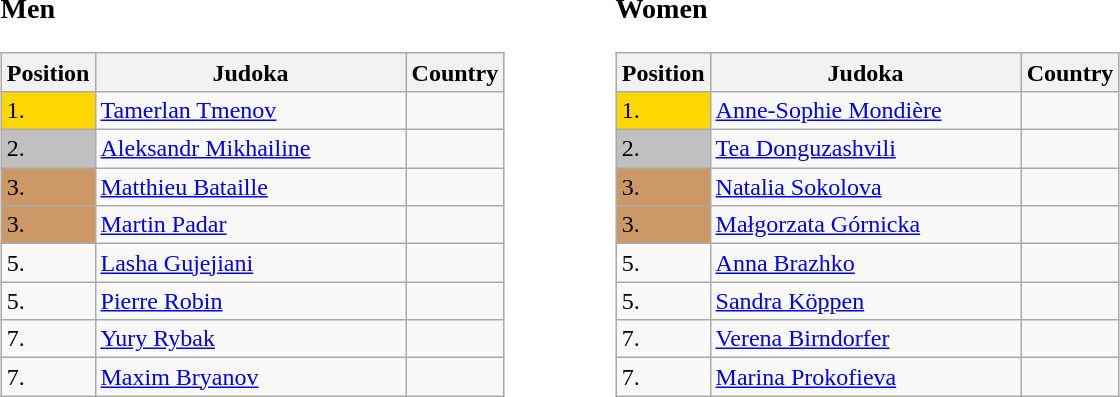<table>
<tr>
<td valign="top"><br><h3>Men</h3><table class=wikitable>
<tr>
<th width=10>Position</th>
<th width=200>Judoka</th>
<th width=10>Country</th>
</tr>
<tr>
<td bgcolor=gold>1.</td>
<td><a href='#'>Tamerlan Tmenov</a></td>
<td></td>
</tr>
<tr>
<td bgcolor="silver">2.</td>
<td><a href='#'>Aleksandr Mikhailine</a></td>
<td></td>
</tr>
<tr>
<td bgcolor="CC9966">3.</td>
<td><a href='#'>Matthieu Bataille</a></td>
<td></td>
</tr>
<tr>
<td bgcolor="CC9966">3.</td>
<td><a href='#'>Martin Padar</a></td>
<td></td>
</tr>
<tr>
<td>5.</td>
<td><a href='#'>Lasha Gujejiani</a></td>
<td></td>
</tr>
<tr>
<td>5.</td>
<td><a href='#'>Pierre Robin</a></td>
<td></td>
</tr>
<tr>
<td>7.</td>
<td><a href='#'>Yury Rybak</a></td>
<td></td>
</tr>
<tr>
<td>7.</td>
<td><a href='#'>Maxim Bryanov</a></td>
<td></td>
</tr>
</table>
</td>
<td width="50"> </td>
<td valign="top"><br><h3>Women</h3><table class=wikitable>
<tr>
<th width=10>Position</th>
<th width=200>Judoka</th>
<th width=10>Country</th>
</tr>
<tr>
<td bgcolor=gold>1.</td>
<td><a href='#'>Anne-Sophie Mondière</a></td>
<td></td>
</tr>
<tr>
<td bgcolor="silver">2.</td>
<td><a href='#'>Tea Donguzashvili</a></td>
<td></td>
</tr>
<tr>
<td bgcolor="CC9966">3.</td>
<td><a href='#'>Natalia Sokolova</a></td>
<td></td>
</tr>
<tr>
<td bgcolor="CC9966">3.</td>
<td><a href='#'>Małgorzata Górnicka</a></td>
<td></td>
</tr>
<tr>
<td>5.</td>
<td><a href='#'>Anna Brazhko</a></td>
<td></td>
</tr>
<tr>
<td>5.</td>
<td><a href='#'>Sandra Köppen</a></td>
<td></td>
</tr>
<tr>
<td>7.</td>
<td><a href='#'>Verena Birndorfer</a></td>
<td></td>
</tr>
<tr>
<td>7.</td>
<td><a href='#'>Marina Prokofieva</a></td>
<td></td>
</tr>
</table>
</td>
</tr>
</table>
